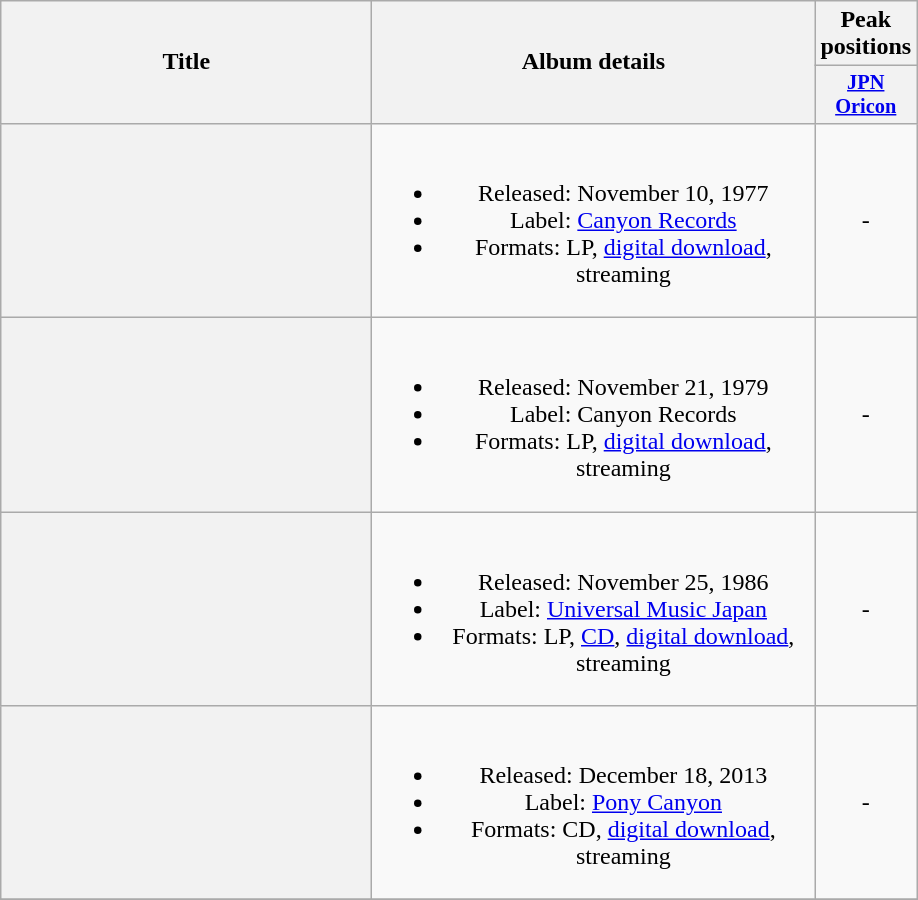<table class="wikitable plainrowheaders" style="text-align:center;">
<tr>
<th style="width:15em;" rowspan="2">Title</th>
<th style="width:18em;" rowspan="2">Album details</th>
<th colspan="1">Peak positions</th>
</tr>
<tr>
<th style="width:3em;font-size:85%"><a href='#'>JPN<br>Oricon</a><br></th>
</tr>
<tr>
<th scope="row"></th>
<td><br><ul><li>Released: November 10, 1977</li><li>Label: <a href='#'>Canyon Records</a></li><li>Formats: LP, <a href='#'>digital download</a>, streaming</li></ul></td>
<td>-</td>
</tr>
<tr>
<th scope="row"></th>
<td><br><ul><li>Released: November 21, 1979</li><li>Label: Canyon Records</li><li>Formats: LP, <a href='#'>digital download</a>, streaming</li></ul></td>
<td>-</td>
</tr>
<tr>
<th scope="row"></th>
<td><br><ul><li>Released: November 25, 1986</li><li>Label: <a href='#'>Universal Music Japan</a></li><li>Formats: LP, <a href='#'>CD</a>, <a href='#'>digital download</a>, streaming</li></ul></td>
<td>-</td>
</tr>
<tr>
<th scope="row"></th>
<td><br><ul><li>Released: December 18, 2013</li><li>Label: <a href='#'>Pony Canyon</a></li><li>Formats: CD, <a href='#'>digital download</a>, streaming</li></ul></td>
<td>-</td>
</tr>
<tr>
</tr>
</table>
